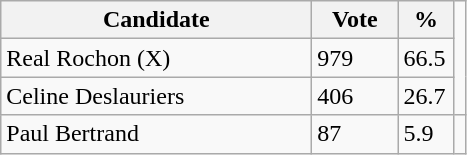<table class="wikitable">
<tr>
<th bgcolor="#DDDDFF" width="200px">Candidate</th>
<th bgcolor="#DDDDFF" width="50px">Vote</th>
<th bgcolor="#DDDDFF" width="30px">%</th>
</tr>
<tr>
<td>Real Rochon (X)</td>
<td>979</td>
<td>66.5</td>
</tr>
<tr>
<td>Celine Deslauriers</td>
<td>406</td>
<td>26.7</td>
</tr>
<tr>
<td>Paul Bertrand</td>
<td>87</td>
<td>5.9</td>
<td></td>
</tr>
</table>
